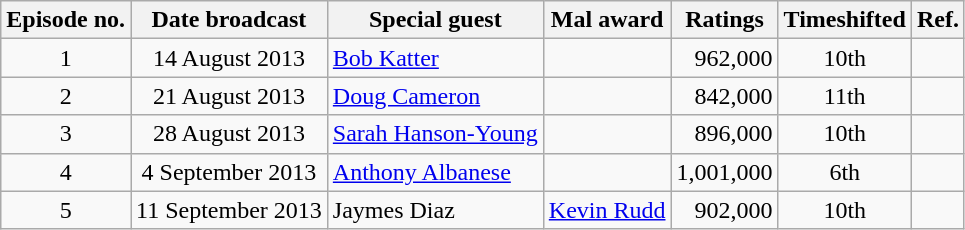<table class="wikitable">
<tr>
<th>Episode no.</th>
<th>Date broadcast</th>
<th>Special guest</th>
<th>Mal award</th>
<th>Ratings</th>
<th>Timeshifted</th>
<th>Ref.</th>
</tr>
<tr>
<td align=center>1</td>
<td align=center>14 August 2013</td>
<td><a href='#'>Bob Katter</a></td>
<td></td>
<td align=right>962,000</td>
<td align=center>10th</td>
<td></td>
</tr>
<tr>
<td align=center>2</td>
<td align=center>21 August 2013</td>
<td><a href='#'>Doug Cameron</a></td>
<td></td>
<td align=right>842,000</td>
<td align=center>11th</td>
<td></td>
</tr>
<tr>
<td align=center>3</td>
<td align=center>28 August 2013</td>
<td><a href='#'>Sarah Hanson-Young</a></td>
<td></td>
<td align=right>896,000</td>
<td align=center>10th</td>
<td></td>
</tr>
<tr>
<td align=center>4</td>
<td align=center>4 September 2013</td>
<td><a href='#'>Anthony Albanese</a></td>
<td></td>
<td align=right>1,001,000</td>
<td align=center>6th</td>
<td></td>
</tr>
<tr>
<td align=center>5</td>
<td align=center>11 September 2013</td>
<td>Jaymes Diaz</td>
<td><a href='#'>Kevin Rudd</a></td>
<td align=right>902,000</td>
<td align=center>10th</td>
<td></td>
</tr>
</table>
